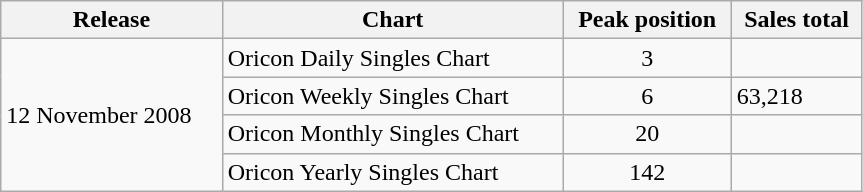<table class="wikitable" width="575px">
<tr>
<th>Release</th>
<th>Chart</th>
<th>Peak position</th>
<th>Sales total</th>
</tr>
<tr>
<td rowspan="4">12 November 2008</td>
<td>Oricon Daily Singles Chart</td>
<td align="center">3</td>
<td></td>
</tr>
<tr>
<td>Oricon Weekly Singles Chart</td>
<td align="center">6</td>
<td>63,218</td>
</tr>
<tr>
<td>Oricon Monthly Singles Chart</td>
<td align="center">20</td>
<td></td>
</tr>
<tr>
<td>Oricon Yearly Singles Chart</td>
<td align="center">142</td>
<td></td>
</tr>
</table>
